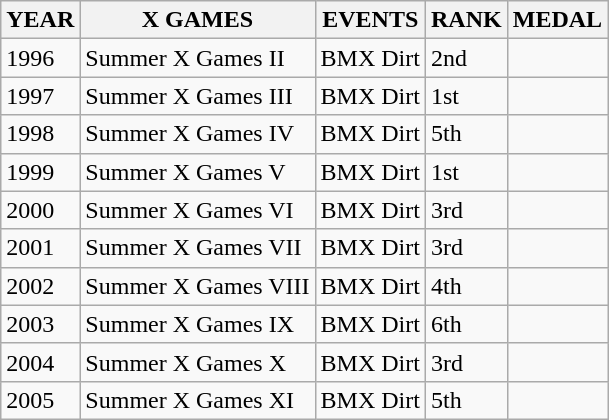<table class="wikitable">
<tr>
<th>YEAR</th>
<th>X GAMES</th>
<th>EVENTS</th>
<th>RANK</th>
<th>MEDAL</th>
</tr>
<tr>
<td>1996</td>
<td>Summer X Games II</td>
<td>BMX Dirt</td>
<td>2nd</td>
<td></td>
</tr>
<tr>
<td>1997</td>
<td>Summer X Games III</td>
<td>BMX Dirt</td>
<td>1st</td>
<td></td>
</tr>
<tr>
<td>1998</td>
<td>Summer X Games IV</td>
<td>BMX Dirt</td>
<td>5th</td>
<td></td>
</tr>
<tr>
<td>1999</td>
<td>Summer X Games V</td>
<td>BMX Dirt</td>
<td>1st</td>
<td></td>
</tr>
<tr>
<td>2000</td>
<td>Summer X Games VI</td>
<td>BMX Dirt</td>
<td>3rd</td>
<td></td>
</tr>
<tr>
<td>2001</td>
<td>Summer X Games VII</td>
<td>BMX Dirt</td>
<td>3rd</td>
<td></td>
</tr>
<tr>
<td>2002</td>
<td>Summer X Games VIII</td>
<td>BMX Dirt</td>
<td>4th</td>
<td></td>
</tr>
<tr>
<td>2003</td>
<td>Summer X Games IX</td>
<td>BMX Dirt</td>
<td>6th</td>
<td></td>
</tr>
<tr>
<td>2004</td>
<td>Summer X Games X</td>
<td>BMX Dirt</td>
<td>3rd</td>
<td></td>
</tr>
<tr>
<td>2005</td>
<td>Summer X Games XI</td>
<td>BMX Dirt</td>
<td>5th</td>
<td></td>
</tr>
</table>
